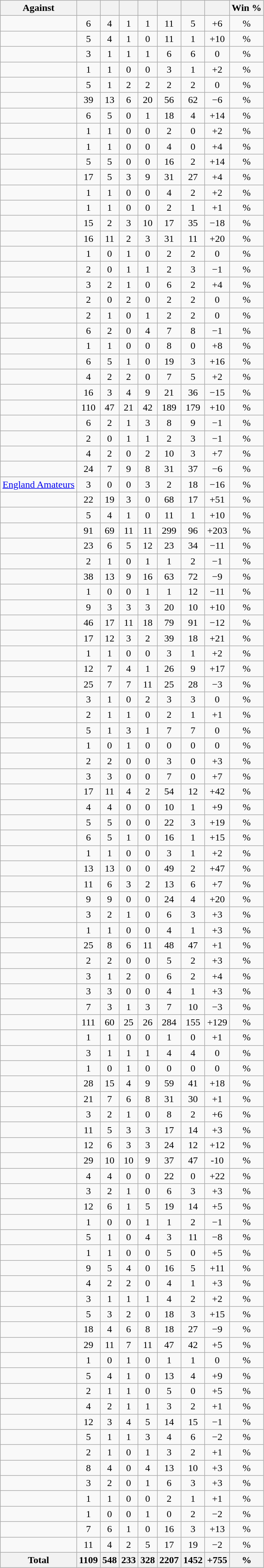<table class="wikitable sortable collapsible" style="text-align: center; font-size: 100%;">
<tr>
<th>Against</th>
<th></th>
<th></th>
<th></th>
<th></th>
<th></th>
<th></th>
<th></th>
<th>Win %</th>
</tr>
<tr>
<td style="text-align:left;"></td>
<td>6</td>
<td>4</td>
<td>1</td>
<td>1</td>
<td>11</td>
<td>5</td>
<td>+6</td>
<td>%</td>
</tr>
<tr>
<td style="text-align:left;"></td>
<td>5</td>
<td>4</td>
<td>1</td>
<td>0</td>
<td>11</td>
<td>1</td>
<td>+10</td>
<td>%</td>
</tr>
<tr>
<td style="text-align:left;"></td>
<td>3</td>
<td>1</td>
<td>1</td>
<td>1</td>
<td>6</td>
<td>6</td>
<td>0</td>
<td>%</td>
</tr>
<tr>
<td style="text-align:left;"></td>
<td>1</td>
<td>1</td>
<td>0</td>
<td>0</td>
<td>3</td>
<td>1</td>
<td>+2</td>
<td>%</td>
</tr>
<tr>
<td style="text-align:left;"></td>
<td>5</td>
<td>1</td>
<td>2</td>
<td>2</td>
<td>2</td>
<td>2</td>
<td>0</td>
<td>%</td>
</tr>
<tr>
<td style="text-align:left;"></td>
<td>39</td>
<td>13</td>
<td>6</td>
<td>20</td>
<td>56</td>
<td>62</td>
<td>−6</td>
<td>%</td>
</tr>
<tr>
<td style="text-align:left;"></td>
<td>6</td>
<td>5</td>
<td>0</td>
<td>1</td>
<td>18</td>
<td>4</td>
<td>+14</td>
<td>%</td>
</tr>
<tr>
<td style="text-align:left;"></td>
<td>1</td>
<td>1</td>
<td>0</td>
<td>0</td>
<td>2</td>
<td>0</td>
<td>+2</td>
<td>%</td>
</tr>
<tr>
<td style="text-align:left;"></td>
<td>1</td>
<td>1</td>
<td>0</td>
<td>0</td>
<td>4</td>
<td>0</td>
<td>+4</td>
<td>%</td>
</tr>
<tr>
<td style="text-align:left;"></td>
<td>5</td>
<td>5</td>
<td>0</td>
<td>0</td>
<td>16</td>
<td>2</td>
<td>+14</td>
<td>%</td>
</tr>
<tr>
<td style="text-align:left;"></td>
<td>17</td>
<td>5</td>
<td>3</td>
<td>9</td>
<td>31</td>
<td>27</td>
<td>+4</td>
<td>%</td>
</tr>
<tr>
<td style="text-align:left;"></td>
<td>1</td>
<td>1</td>
<td>0</td>
<td>0</td>
<td>4</td>
<td>2</td>
<td>+2</td>
<td>%</td>
</tr>
<tr>
<td style="text-align:left;"></td>
<td>1</td>
<td>1</td>
<td>0</td>
<td>0</td>
<td>2</td>
<td>1</td>
<td>+1</td>
<td>%</td>
</tr>
<tr>
<td style="text-align:left;"></td>
<td>15</td>
<td>2</td>
<td>3</td>
<td>10</td>
<td>17</td>
<td>35</td>
<td>−18</td>
<td>%</td>
</tr>
<tr>
<td style="text-align:left;"></td>
<td>16</td>
<td>11</td>
<td>2</td>
<td>3</td>
<td>31</td>
<td>11</td>
<td>+20</td>
<td>%</td>
</tr>
<tr>
<td style="text-align:left;"></td>
<td>1</td>
<td>0</td>
<td>1</td>
<td>0</td>
<td>2</td>
<td>2</td>
<td>0</td>
<td>%</td>
</tr>
<tr>
<td style="text-align:left;"></td>
<td>2</td>
<td>0</td>
<td>1</td>
<td>1</td>
<td>2</td>
<td>3</td>
<td>−1</td>
<td>%</td>
</tr>
<tr>
<td style="text-align:left;"></td>
<td>3</td>
<td>2</td>
<td>1</td>
<td>0</td>
<td>6</td>
<td>2</td>
<td>+4</td>
<td>%</td>
</tr>
<tr>
<td style="text-align:left;"></td>
<td>2</td>
<td>0</td>
<td>2</td>
<td>0</td>
<td>2</td>
<td>2</td>
<td>0</td>
<td>%</td>
</tr>
<tr>
<td style="text-align:left;"></td>
<td>2</td>
<td>1</td>
<td>0</td>
<td>1</td>
<td>2</td>
<td>2</td>
<td>0</td>
<td>%</td>
</tr>
<tr>
<td style="text-align:left;"></td>
<td>6</td>
<td>2</td>
<td>0</td>
<td>4</td>
<td>7</td>
<td>8</td>
<td>−1</td>
<td>%</td>
</tr>
<tr>
<td style="text-align:left;"></td>
<td>1</td>
<td>1</td>
<td>0</td>
<td>0</td>
<td>8</td>
<td>0</td>
<td>+8</td>
<td>%</td>
</tr>
<tr>
<td style="text-align:left;"></td>
<td>6</td>
<td>5</td>
<td>1</td>
<td>0</td>
<td>19</td>
<td>3</td>
<td>+16</td>
<td>%</td>
</tr>
<tr>
<td style="text-align:left;"></td>
<td>4</td>
<td>2</td>
<td>2</td>
<td>0</td>
<td>7</td>
<td>5</td>
<td>+2</td>
<td>%</td>
</tr>
<tr>
<td style="text-align:left;"></td>
<td>16</td>
<td>3</td>
<td>4</td>
<td>9</td>
<td>21</td>
<td>36</td>
<td>−15</td>
<td>%</td>
</tr>
<tr>
<td style="text-align:left;"></td>
<td>110</td>
<td>47</td>
<td>21</td>
<td>42</td>
<td>189</td>
<td>179</td>
<td>+10</td>
<td>%</td>
</tr>
<tr>
<td style="text-align:left;"></td>
<td>6</td>
<td>2</td>
<td>1</td>
<td>3</td>
<td>8</td>
<td>9</td>
<td>−1</td>
<td>%</td>
</tr>
<tr>
<td style="text-align:left;"></td>
<td>2</td>
<td>0</td>
<td>1</td>
<td>1</td>
<td>2</td>
<td>3</td>
<td>−1</td>
<td>%</td>
</tr>
<tr>
<td style="text-align:left;"></td>
<td>4</td>
<td>2</td>
<td>0</td>
<td>2</td>
<td>10</td>
<td>3</td>
<td>+7</td>
<td>%</td>
</tr>
<tr>
<td style="text-align:left;"></td>
<td>24</td>
<td>7</td>
<td>9</td>
<td>8</td>
<td>31</td>
<td>37</td>
<td>−6</td>
<td>%</td>
</tr>
<tr>
<td style="text-align:left;"> <a href='#'>England Amateurs</a></td>
<td>3</td>
<td>0</td>
<td>0</td>
<td>3</td>
<td>2</td>
<td>18</td>
<td>−16</td>
<td>%</td>
</tr>
<tr>
<td style="text-align:left;"></td>
<td>22</td>
<td>19</td>
<td>3</td>
<td>0</td>
<td>68</td>
<td>17</td>
<td>+51</td>
<td>%</td>
</tr>
<tr>
<td style="text-align:left;"></td>
<td>5</td>
<td>4</td>
<td>1</td>
<td>0</td>
<td>11</td>
<td>1</td>
<td>+10</td>
<td>%</td>
</tr>
<tr>
<td style="text-align:left;"></td>
<td>91</td>
<td>69</td>
<td>11</td>
<td>11</td>
<td>299</td>
<td>96</td>
<td>+203</td>
<td>%</td>
</tr>
<tr>
<td style="text-align:left;"></td>
<td>23</td>
<td>6</td>
<td>5</td>
<td>12</td>
<td>23</td>
<td>34</td>
<td>−11</td>
<td>%</td>
</tr>
<tr>
<td style="text-align:left;"></td>
<td>2</td>
<td>1</td>
<td>0</td>
<td>1</td>
<td>1</td>
<td>2</td>
<td>−1</td>
<td>%</td>
</tr>
<tr>
<td style="text-align:left;"></td>
<td>38</td>
<td>13</td>
<td>9</td>
<td>16</td>
<td>63</td>
<td>72</td>
<td>−9</td>
<td>%</td>
</tr>
<tr>
<td style="text-align:left;"></td>
<td>1</td>
<td>0</td>
<td>0</td>
<td>1</td>
<td>1</td>
<td>12</td>
<td>−11</td>
<td>%</td>
</tr>
<tr>
<td style="text-align:left;"></td>
<td>9</td>
<td>3</td>
<td>3</td>
<td>3</td>
<td>20</td>
<td>10</td>
<td>+10</td>
<td>%</td>
</tr>
<tr>
<td style="text-align:left;"></td>
<td>46</td>
<td>17</td>
<td>11</td>
<td>18</td>
<td>79</td>
<td>91</td>
<td>−12</td>
<td>%</td>
</tr>
<tr>
<td style="text-align:left;"></td>
<td>17</td>
<td>12</td>
<td>3</td>
<td>2</td>
<td>39</td>
<td>18</td>
<td>+21</td>
<td>%</td>
</tr>
<tr>
<td style="text-align:left;"></td>
<td>1</td>
<td>1</td>
<td>0</td>
<td>0</td>
<td>3</td>
<td>1</td>
<td>+2</td>
<td>%</td>
</tr>
<tr>
<td style="text-align:left;"></td>
<td>12</td>
<td>7</td>
<td>4</td>
<td>1</td>
<td>26</td>
<td>9</td>
<td>+17</td>
<td>%</td>
</tr>
<tr>
<td style="text-align:left;"></td>
<td>25</td>
<td>7</td>
<td>7</td>
<td>11</td>
<td>25</td>
<td>28</td>
<td>−3</td>
<td>%</td>
</tr>
<tr>
<td style="text-align:left;"></td>
<td>3</td>
<td>1</td>
<td>0</td>
<td>2</td>
<td>3</td>
<td>3</td>
<td>0</td>
<td>%</td>
</tr>
<tr>
<td style="text-align:left;"></td>
<td>2</td>
<td>1</td>
<td>1</td>
<td>0</td>
<td>2</td>
<td>1</td>
<td>+1</td>
<td>%</td>
</tr>
<tr>
<td style="text-align:left;"></td>
<td>5</td>
<td>1</td>
<td>3</td>
<td>1</td>
<td>7</td>
<td>7</td>
<td>0</td>
<td>%</td>
</tr>
<tr>
<td style="text-align:left;"></td>
<td>1</td>
<td>0</td>
<td>1</td>
<td>0</td>
<td>0</td>
<td>0</td>
<td>0</td>
<td>%</td>
</tr>
<tr>
<td style="text-align:left;"></td>
<td>2</td>
<td>2</td>
<td>0</td>
<td>0</td>
<td>3</td>
<td>0</td>
<td>+3</td>
<td>%</td>
</tr>
<tr>
<td style="text-align:left;"></td>
<td>3</td>
<td>3</td>
<td>0</td>
<td>0</td>
<td>7</td>
<td>0</td>
<td>+7</td>
<td>%</td>
</tr>
<tr>
<td style="text-align:left;"></td>
<td>17</td>
<td>11</td>
<td>4</td>
<td>2</td>
<td>54</td>
<td>12</td>
<td>+42</td>
<td>%</td>
</tr>
<tr>
<td style="text-align:left;"></td>
<td>4</td>
<td>4</td>
<td>0</td>
<td>0</td>
<td>10</td>
<td>1</td>
<td>+9</td>
<td>%</td>
</tr>
<tr>
<td style="text-align:left;"></td>
<td>5</td>
<td>5</td>
<td>0</td>
<td>0</td>
<td>22</td>
<td>3</td>
<td>+19</td>
<td>%</td>
</tr>
<tr>
<td style="text-align:left;"></td>
<td>6</td>
<td>5</td>
<td>1</td>
<td>0</td>
<td>16</td>
<td>1</td>
<td>+15</td>
<td>%</td>
</tr>
<tr>
<td style="text-align:left;"></td>
<td>1</td>
<td>1</td>
<td>0</td>
<td>0</td>
<td>3</td>
<td>1</td>
<td>+2</td>
<td>%</td>
</tr>
<tr>
<td style="text-align:left;"></td>
<td>13</td>
<td>13</td>
<td>0</td>
<td>0</td>
<td>49</td>
<td>2</td>
<td>+47</td>
<td>%</td>
</tr>
<tr>
<td style="text-align:left;"></td>
<td>11</td>
<td>6</td>
<td>3</td>
<td>2</td>
<td>13</td>
<td>6</td>
<td>+7</td>
<td>%</td>
</tr>
<tr>
<td style="text-align:left;"></td>
<td>9</td>
<td>9</td>
<td>0</td>
<td>0</td>
<td>24</td>
<td>4</td>
<td>+20</td>
<td>%</td>
</tr>
<tr>
<td style="text-align:left;"></td>
<td>3</td>
<td>2</td>
<td>1</td>
<td>0</td>
<td>6</td>
<td>3</td>
<td>+3</td>
<td>%</td>
</tr>
<tr>
<td style="text-align:left;"></td>
<td>1</td>
<td>1</td>
<td>0</td>
<td>0</td>
<td>4</td>
<td>1</td>
<td>+3</td>
<td>%</td>
</tr>
<tr>
<td style="text-align:left;"></td>
<td>25</td>
<td>8</td>
<td>6</td>
<td>11</td>
<td>48</td>
<td>47</td>
<td>+1</td>
<td>%</td>
</tr>
<tr>
<td style="text-align:left;"></td>
<td>2</td>
<td>2</td>
<td>0</td>
<td>0</td>
<td>5</td>
<td>2</td>
<td>+3</td>
<td>%</td>
</tr>
<tr>
<td style="text-align:left;"></td>
<td>3</td>
<td>1</td>
<td>2</td>
<td>0</td>
<td>6</td>
<td>2</td>
<td>+4</td>
<td>%</td>
</tr>
<tr>
<td style="text-align:left;"></td>
<td>3</td>
<td>3</td>
<td>0</td>
<td>0</td>
<td>4</td>
<td>1</td>
<td>+3</td>
<td>%</td>
</tr>
<tr>
<td style="text-align:left;"></td>
<td>7</td>
<td>3</td>
<td>1</td>
<td>3</td>
<td>7</td>
<td>10</td>
<td>−3</td>
<td>%</td>
</tr>
<tr>
<td style="text-align:left;"></td>
<td>111</td>
<td>60</td>
<td>25</td>
<td>26</td>
<td>284</td>
<td>155</td>
<td>+129</td>
<td>%</td>
</tr>
<tr>
<td style="text-align:left;"></td>
<td>1</td>
<td>1</td>
<td>0</td>
<td>0</td>
<td>1</td>
<td>0</td>
<td>+1</td>
<td>%</td>
</tr>
<tr>
<td style="text-align:left;"></td>
<td>3</td>
<td>1</td>
<td>1</td>
<td>1</td>
<td>4</td>
<td>4</td>
<td>0</td>
<td>%</td>
</tr>
<tr>
<td style="text-align:left;"></td>
<td>1</td>
<td>0</td>
<td>1</td>
<td>0</td>
<td>0</td>
<td>0</td>
<td>0</td>
<td>%</td>
</tr>
<tr>
<td style="text-align:left;"></td>
<td>28</td>
<td>15</td>
<td>4</td>
<td>9</td>
<td>59</td>
<td>41</td>
<td>+18</td>
<td>%</td>
</tr>
<tr>
<td style="text-align:left;"></td>
<td>21</td>
<td>7</td>
<td>6</td>
<td>8</td>
<td>31</td>
<td>30</td>
<td>+1</td>
<td>%</td>
</tr>
<tr>
<td style="text-align:left;"></td>
<td>3</td>
<td>2</td>
<td>1</td>
<td>0</td>
<td>8</td>
<td>2</td>
<td>+6</td>
<td>%</td>
</tr>
<tr>
<td style="text-align:left;"></td>
<td>11</td>
<td>5</td>
<td>3</td>
<td>3</td>
<td>17</td>
<td>14</td>
<td>+3</td>
<td>%</td>
</tr>
<tr>
<td style="text-align:left;"></td>
<td>12</td>
<td>6</td>
<td>3</td>
<td>3</td>
<td>24</td>
<td>12</td>
<td>+12</td>
<td>%</td>
</tr>
<tr>
<td style="text-align:left;"></td>
<td>29</td>
<td>10</td>
<td>10</td>
<td>9</td>
<td>37</td>
<td>47</td>
<td>-10</td>
<td>%</td>
</tr>
<tr>
<td style="text-align:left;"></td>
<td>4</td>
<td>4</td>
<td>0</td>
<td>0</td>
<td>22</td>
<td>0</td>
<td>+22</td>
<td>%</td>
</tr>
<tr>
<td style="text-align:left;"></td>
<td>3</td>
<td>2</td>
<td>1</td>
<td>0</td>
<td>6</td>
<td>3</td>
<td>+3</td>
<td>%</td>
</tr>
<tr>
<td style="text-align:left;"></td>
<td>12</td>
<td>6</td>
<td>1</td>
<td>5</td>
<td>19</td>
<td>14</td>
<td>+5</td>
<td>%</td>
</tr>
<tr>
<td style="text-align:left;"></td>
<td>1</td>
<td>0</td>
<td>0</td>
<td>1</td>
<td>1</td>
<td>2</td>
<td>−1</td>
<td>%</td>
</tr>
<tr>
<td style="text-align:left;"></td>
<td>5</td>
<td>1</td>
<td>0</td>
<td>4</td>
<td>3</td>
<td>11</td>
<td>−8</td>
<td>%</td>
</tr>
<tr>
<td style="text-align:left;"></td>
<td>1</td>
<td>1</td>
<td>0</td>
<td>0</td>
<td>5</td>
<td>0</td>
<td>+5</td>
<td>%</td>
</tr>
<tr>
<td style="text-align:left;"></td>
<td>9</td>
<td>5</td>
<td>4</td>
<td>0</td>
<td>16</td>
<td>5</td>
<td>+11</td>
<td>%</td>
</tr>
<tr>
<td style="text-align:left;"></td>
<td>4</td>
<td>2</td>
<td>2</td>
<td>0</td>
<td>4</td>
<td>1</td>
<td>+3</td>
<td>%</td>
</tr>
<tr>
<td style="text-align:left;"></td>
<td>3</td>
<td>1</td>
<td>1</td>
<td>1</td>
<td>4</td>
<td>2</td>
<td>+2</td>
<td>%</td>
</tr>
<tr>
<td style="text-align:left;"></td>
<td>5</td>
<td>3</td>
<td>2</td>
<td>0</td>
<td>18</td>
<td>3</td>
<td>+15</td>
<td>%</td>
</tr>
<tr>
<td style="text-align:left;"></td>
<td>18</td>
<td>4</td>
<td>6</td>
<td>8</td>
<td>18</td>
<td>27</td>
<td>−9</td>
<td>%</td>
</tr>
<tr>
<td style="text-align:left;"></td>
<td>29</td>
<td>11</td>
<td>7</td>
<td>11</td>
<td>47</td>
<td>42</td>
<td>+5</td>
<td>%</td>
</tr>
<tr>
<td style="text-align:left;"></td>
<td>1</td>
<td>0</td>
<td>1</td>
<td>0</td>
<td>1</td>
<td>1</td>
<td>0</td>
<td>%</td>
</tr>
<tr>
<td style="text-align:left;"></td>
<td>5</td>
<td>4</td>
<td>1</td>
<td>0</td>
<td>13</td>
<td>4</td>
<td>+9</td>
<td>%</td>
</tr>
<tr>
<td style="text-align:left;"></td>
<td>2</td>
<td>1</td>
<td>1</td>
<td>0</td>
<td>5</td>
<td>0</td>
<td>+5</td>
<td>%</td>
</tr>
<tr>
<td style="text-align:left;"></td>
<td>4</td>
<td>2</td>
<td>1</td>
<td>1</td>
<td>3</td>
<td>2</td>
<td>+1</td>
<td>%</td>
</tr>
<tr>
<td style="text-align:left;"></td>
<td>12</td>
<td>3</td>
<td>4</td>
<td>5</td>
<td>14</td>
<td>15</td>
<td>−1</td>
<td>%</td>
</tr>
<tr>
<td style="text-align:left;"></td>
<td>5</td>
<td>1</td>
<td>1</td>
<td>3</td>
<td>4</td>
<td>6</td>
<td>−2</td>
<td>%</td>
</tr>
<tr>
<td style="text-align:left;"></td>
<td>2</td>
<td>1</td>
<td>0</td>
<td>1</td>
<td>3</td>
<td>2</td>
<td>+1</td>
<td>%</td>
</tr>
<tr>
<td style="text-align:left;"></td>
<td>8</td>
<td>4</td>
<td>0</td>
<td>4</td>
<td>13</td>
<td>10</td>
<td>+3</td>
<td>%</td>
</tr>
<tr>
<td style="text-align:left;"></td>
<td>3</td>
<td>2</td>
<td>0</td>
<td>1</td>
<td>6</td>
<td>3</td>
<td>+3</td>
<td>%</td>
</tr>
<tr>
<td style="text-align:left;"></td>
<td>1</td>
<td>1</td>
<td>0</td>
<td>0</td>
<td>2</td>
<td>1</td>
<td>+1</td>
<td>%</td>
</tr>
<tr>
<td style="text-align:left;"></td>
<td>1</td>
<td>0</td>
<td>0</td>
<td>1</td>
<td>0</td>
<td>2</td>
<td>−2</td>
<td>%</td>
</tr>
<tr>
<td style="text-align:left;"></td>
<td>7</td>
<td>6</td>
<td>1</td>
<td>0</td>
<td>16</td>
<td>3</td>
<td>+13</td>
<td>%</td>
</tr>
<tr>
<td style="text-align:left;"></td>
<td>11</td>
<td>4</td>
<td>2</td>
<td>5</td>
<td>17</td>
<td>19</td>
<td>−2</td>
<td>%</td>
</tr>
<tr class="sortbottom">
<th>Total</th>
<th>1109</th>
<th>548</th>
<th>233</th>
<th>328</th>
<th>2207</th>
<th>1452</th>
<th>+755</th>
<th>%</th>
</tr>
</table>
